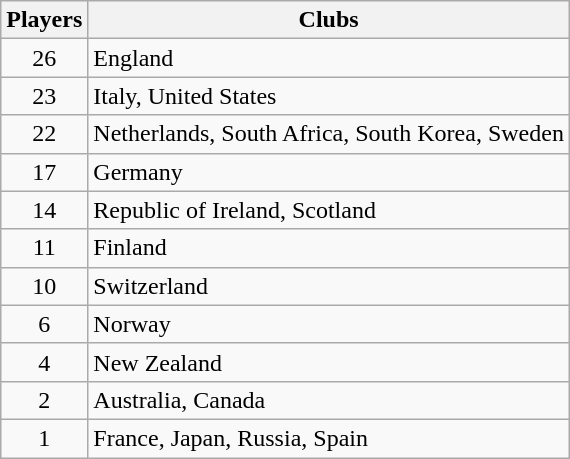<table class="wikitable">
<tr>
<th>Players</th>
<th>Clubs</th>
</tr>
<tr>
<td align="center">26</td>
<td> England</td>
</tr>
<tr>
<td align="center">23</td>
<td> Italy,  United States</td>
</tr>
<tr>
<td align="center">22</td>
<td> Netherlands,  South Africa,  South Korea,  Sweden</td>
</tr>
<tr>
<td align="center">17</td>
<td> Germany</td>
</tr>
<tr>
<td align="center">14</td>
<td> Republic of Ireland,  Scotland</td>
</tr>
<tr>
<td align="center">11</td>
<td> Finland</td>
</tr>
<tr>
<td align="center">10</td>
<td> Switzerland</td>
</tr>
<tr>
<td align="center">6</td>
<td> Norway</td>
</tr>
<tr>
<td align="center">4</td>
<td> New Zealand</td>
</tr>
<tr>
<td align="center">2</td>
<td> Australia,  Canada</td>
</tr>
<tr>
<td align="center">1</td>
<td> France,  Japan,  Russia,  Spain</td>
</tr>
</table>
